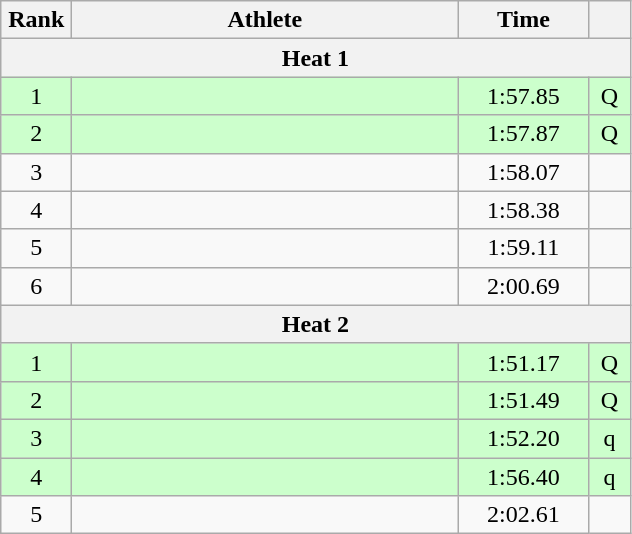<table class=wikitable style="text-align:center">
<tr>
<th width=40>Rank</th>
<th width=250>Athlete</th>
<th width=80>Time</th>
<th width=20></th>
</tr>
<tr>
<th colspan=4>Heat 1</th>
</tr>
<tr bgcolor="ccffcc">
<td>1</td>
<td align=left></td>
<td>1:57.85</td>
<td>Q</td>
</tr>
<tr bgcolor="ccffcc">
<td>2</td>
<td align=left></td>
<td>1:57.87</td>
<td>Q</td>
</tr>
<tr>
<td>3</td>
<td align=left></td>
<td>1:58.07</td>
<td></td>
</tr>
<tr>
<td>4</td>
<td align=left></td>
<td>1:58.38</td>
<td></td>
</tr>
<tr>
<td>5</td>
<td align=left></td>
<td>1:59.11</td>
<td></td>
</tr>
<tr>
<td>6</td>
<td align=left></td>
<td>2:00.69</td>
<td></td>
</tr>
<tr>
<th colspan=4>Heat 2</th>
</tr>
<tr bgcolor="ccffcc">
<td>1</td>
<td align=left></td>
<td>1:51.17</td>
<td>Q</td>
</tr>
<tr bgcolor="ccffcc">
<td>2</td>
<td align=left></td>
<td>1:51.49</td>
<td>Q</td>
</tr>
<tr bgcolor="ccffcc">
<td>3</td>
<td align=left></td>
<td>1:52.20</td>
<td>q</td>
</tr>
<tr bgcolor="ccffcc">
<td>4</td>
<td align=left></td>
<td>1:56.40</td>
<td>q</td>
</tr>
<tr>
<td>5</td>
<td align=left></td>
<td>2:02.61</td>
<td></td>
</tr>
</table>
